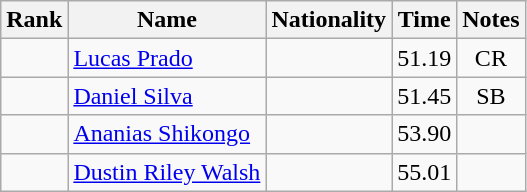<table class="wikitable sortable" style="text-align:center">
<tr>
<th>Rank</th>
<th>Name</th>
<th>Nationality</th>
<th>Time</th>
<th>Notes</th>
</tr>
<tr>
<td></td>
<td align=left><a href='#'>Lucas Prado</a></td>
<td align=left></td>
<td>51.19</td>
<td>CR</td>
</tr>
<tr>
<td></td>
<td align=left><a href='#'>Daniel Silva</a></td>
<td align=left></td>
<td>51.45</td>
<td>SB</td>
</tr>
<tr>
<td></td>
<td align=left><a href='#'>Ananias Shikongo</a></td>
<td align=left></td>
<td>53.90</td>
<td></td>
</tr>
<tr>
<td></td>
<td align=left><a href='#'>Dustin Riley Walsh</a></td>
<td align=left></td>
<td>55.01</td>
<td></td>
</tr>
</table>
